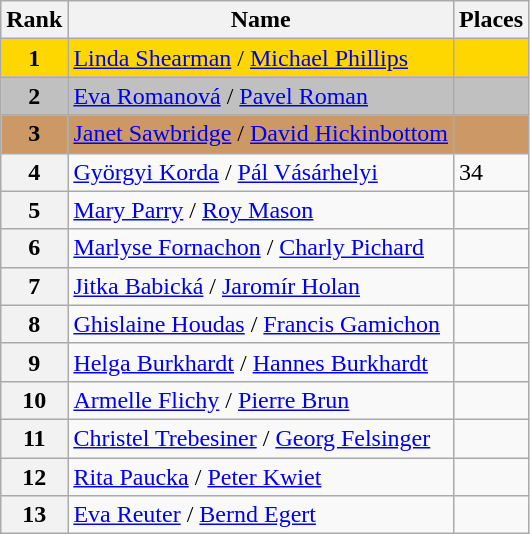<table class="wikitable">
<tr>
<th>Rank</th>
<th>Name</th>
<th>Places</th>
</tr>
<tr bgcolor="gold">
<td align="center"><strong>1</strong></td>
<td> <a href='#'>Linda Shearman</a> / <a href='#'>Michael Phillips</a></td>
<td></td>
</tr>
<tr bgcolor="silver">
<td align="center"><strong>2</strong></td>
<td> <a href='#'>Eva Romanová</a> / <a href='#'>Pavel Roman</a></td>
<td></td>
</tr>
<tr bgcolor="cc9966">
<td align="center"><strong>3</strong></td>
<td> <a href='#'>Janet Sawbridge</a> / <a href='#'>David Hickinbottom</a></td>
<td></td>
</tr>
<tr>
<th>4</th>
<td> <a href='#'>Györgyi Korda</a> / <a href='#'>Pál Vásárhelyi</a></td>
<td>34</td>
</tr>
<tr>
<th>5</th>
<td> <a href='#'>Mary Parry</a> / <a href='#'>Roy Mason</a></td>
<td></td>
</tr>
<tr>
<th>6</th>
<td> <a href='#'>Marlyse Fornachon</a> / <a href='#'>Charly Pichard</a></td>
<td></td>
</tr>
<tr>
<th>7</th>
<td> <a href='#'>Jitka Babická</a> / <a href='#'>Jaromír Holan</a></td>
<td></td>
</tr>
<tr>
<th>8</th>
<td> <a href='#'>Ghislaine Houdas</a> / <a href='#'>Francis Gamichon</a></td>
<td></td>
</tr>
<tr>
<th>9</th>
<td> <a href='#'>Helga Burkhardt</a> / <a href='#'>Hannes Burkhardt</a></td>
<td></td>
</tr>
<tr>
<th>10</th>
<td> <a href='#'>Armelle Flichy</a> / <a href='#'>Pierre Brun</a></td>
<td></td>
</tr>
<tr>
<th>11</th>
<td> <a href='#'>Christel Trebesiner</a> / <a href='#'>Georg Felsinger</a></td>
<td></td>
</tr>
<tr>
<th>12</th>
<td> <a href='#'>Rita Paucka</a> / <a href='#'>Peter Kwiet</a></td>
<td></td>
</tr>
<tr>
<th>13</th>
<td> <a href='#'>Eva Reuter</a> / <a href='#'>Bernd Egert</a></td>
<td></td>
</tr>
</table>
